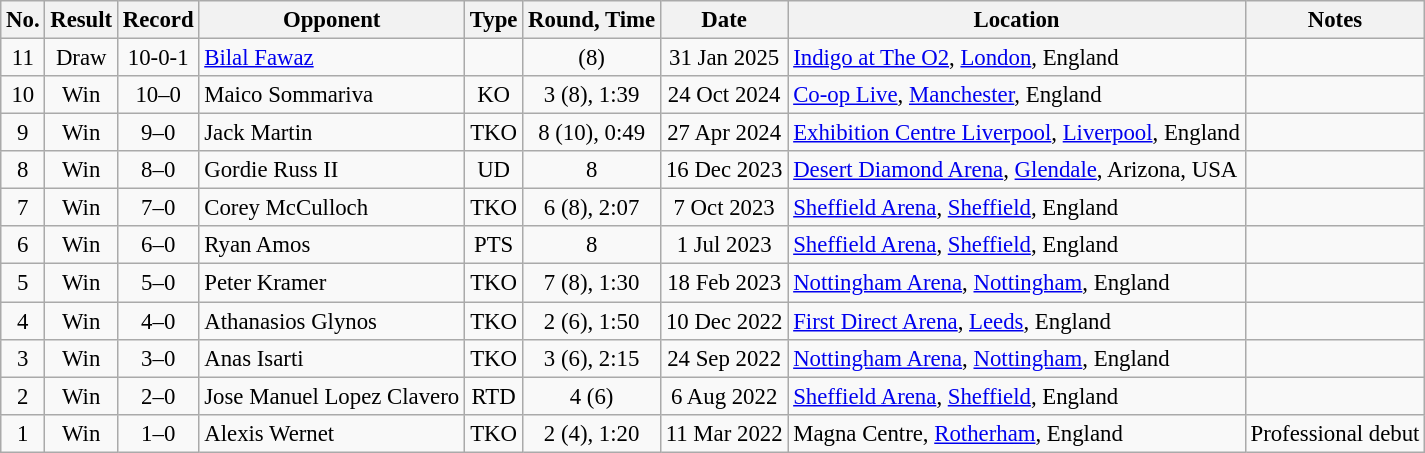<table class="wikitable" style="text-align:center; font-size:95%">
<tr>
<th>No.</th>
<th>Result</th>
<th>Record</th>
<th>Opponent</th>
<th>Type</th>
<th>Round, Time</th>
<th>Date</th>
<th>Location</th>
<th>Notes</th>
</tr>
<tr>
<td>11</td>
<td>Draw</td>
<td>10-0-1</td>
<td align=left><a href='#'>Bilal Fawaz</a></td>
<td></td>
<td>(8)</td>
<td>31 Jan 2025</td>
<td align=left><a href='#'>Indigo at The O2</a>, <a href='#'>London</a>, England</td>
<td></td>
</tr>
<tr>
<td>10</td>
<td>Win</td>
<td>10–0</td>
<td align=left>Maico Sommariva</td>
<td>KO</td>
<td>3 (8), 1:39</td>
<td>24 Oct 2024</td>
<td align=left><a href='#'>Co-op Live</a>, <a href='#'>Manchester</a>, England</td>
<td></td>
</tr>
<tr>
<td>9</td>
<td>Win</td>
<td>9–0</td>
<td align=left>Jack Martin</td>
<td>TKO</td>
<td>8 (10), 0:49</td>
<td>27 Apr 2024</td>
<td align=left><a href='#'>Exhibition Centre Liverpool</a>, <a href='#'>Liverpool</a>, England</td>
<td></td>
</tr>
<tr>
<td>8</td>
<td>Win</td>
<td>8–0</td>
<td align=left>Gordie Russ II</td>
<td>UD</td>
<td>8</td>
<td>16 Dec 2023</td>
<td align=left><a href='#'>Desert Diamond Arena</a>, <a href='#'>Glendale</a>, Arizona, USA</td>
<td></td>
</tr>
<tr>
<td>7</td>
<td>Win</td>
<td>7–0</td>
<td align=left>Corey McCulloch</td>
<td>TKO</td>
<td>6 (8), 2:07</td>
<td>7 Oct 2023</td>
<td align=left><a href='#'>Sheffield Arena</a>, <a href='#'>Sheffield</a>, England</td>
<td></td>
</tr>
<tr>
<td>6</td>
<td>Win</td>
<td>6–0</td>
<td align=left>Ryan Amos</td>
<td>PTS</td>
<td>8</td>
<td>1 Jul 2023</td>
<td align=left><a href='#'>Sheffield Arena</a>, <a href='#'>Sheffield</a>, England</td>
<td></td>
</tr>
<tr>
<td>5</td>
<td>Win</td>
<td>5–0</td>
<td align=left>Peter Kramer</td>
<td>TKO</td>
<td>7 (8), 1:30</td>
<td>18 Feb 2023</td>
<td align=left><a href='#'>Nottingham Arena</a>, <a href='#'>Nottingham</a>, England</td>
<td></td>
</tr>
<tr>
<td>4</td>
<td>Win</td>
<td>4–0</td>
<td align=left>Athanasios Glynos</td>
<td>TKO</td>
<td>2 (6), 1:50</td>
<td>10 Dec 2022</td>
<td align=left><a href='#'>First Direct Arena</a>, <a href='#'>Leeds</a>, England</td>
<td></td>
</tr>
<tr>
<td>3</td>
<td>Win</td>
<td>3–0</td>
<td align=left>Anas Isarti</td>
<td>TKO</td>
<td>3 (6), 2:15</td>
<td>24 Sep 2022</td>
<td align=left><a href='#'>Nottingham Arena</a>, <a href='#'>Nottingham</a>, England</td>
<td></td>
</tr>
<tr>
<td>2</td>
<td>Win</td>
<td>2–0</td>
<td align=left>Jose Manuel Lopez Clavero</td>
<td>RTD</td>
<td>4 (6)</td>
<td>6 Aug 2022</td>
<td align=left><a href='#'>Sheffield Arena</a>, <a href='#'>Sheffield</a>, England</td>
<td></td>
</tr>
<tr>
<td>1</td>
<td>Win</td>
<td>1–0</td>
<td align=left>Alexis Wernet</td>
<td>TKO</td>
<td>2 (4), 1:20</td>
<td>11 Mar 2022</td>
<td align=left>Magna Centre, <a href='#'>Rotherham</a>, England</td>
<td>Professional debut</td>
</tr>
</table>
